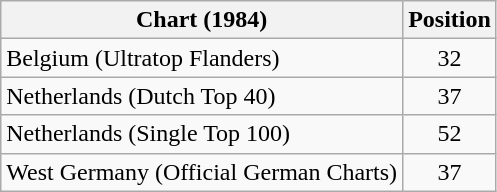<table class="wikitable sortable">
<tr>
<th align="left">Chart (1984)</th>
<th align="center">Position</th>
</tr>
<tr>
<td>Belgium (Ultratop Flanders)</td>
<td align="center">32</td>
</tr>
<tr>
<td>Netherlands (Dutch Top 40)</td>
<td align="center">37</td>
</tr>
<tr>
<td>Netherlands (Single Top 100)</td>
<td align="center">52</td>
</tr>
<tr>
<td>West Germany (Official German Charts)</td>
<td align="center">37</td>
</tr>
</table>
